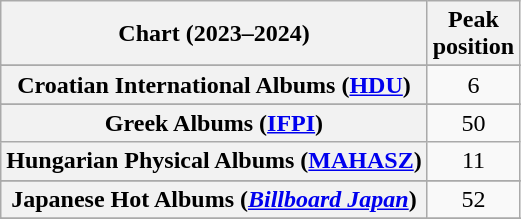<table class="wikitable sortable plainrowheaders" style="text-align:center">
<tr>
<th scope="col">Chart (2023–2024)</th>
<th scope="col">Peak<br>position</th>
</tr>
<tr>
</tr>
<tr>
</tr>
<tr>
</tr>
<tr>
</tr>
<tr>
</tr>
<tr>
<th scope="row">Croatian International Albums (<a href='#'>HDU</a>)</th>
<td>6</td>
</tr>
<tr>
</tr>
<tr>
</tr>
<tr>
</tr>
<tr>
</tr>
<tr>
</tr>
<tr>
</tr>
<tr>
<th scope="row">Greek Albums (<a href='#'>IFPI</a>)</th>
<td>50</td>
</tr>
<tr>
<th scope="row">Hungarian Physical Albums (<a href='#'>MAHASZ</a>)</th>
<td>11</td>
</tr>
<tr>
</tr>
<tr>
</tr>
<tr>
</tr>
<tr>
<th scope="row">Japanese Hot Albums (<em><a href='#'>Billboard Japan</a></em>)</th>
<td>52</td>
</tr>
<tr>
</tr>
<tr>
</tr>
<tr>
</tr>
<tr>
</tr>
<tr>
</tr>
<tr>
</tr>
<tr>
</tr>
<tr>
</tr>
<tr>
</tr>
<tr>
</tr>
<tr>
</tr>
<tr>
</tr>
</table>
